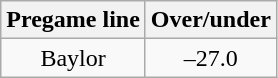<table class="wikitable" style="margin-right: auto; margin-right: auto; border: none;">
<tr align="center">
<th style=>Pregame line</th>
<th style=>Over/under</th>
</tr>
<tr align="center">
<td>Baylor</td>
<td>–27.0</td>
</tr>
</table>
